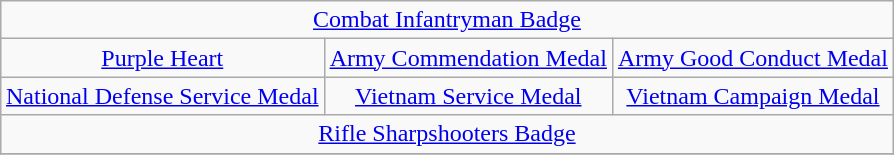<table class="wikitable" style="margin:1em auto; text-align:center;">
<tr>
<td colspan="6" style="text-align: center"><a href='#'>Combat Infantryman Badge</a></td>
</tr>
<tr>
<td><a href='#'>Purple Heart</a></td>
<td><a href='#'>Army Commendation Medal</a></td>
<td><a href='#'>Army Good Conduct Medal</a></td>
</tr>
<tr>
<td><a href='#'>National Defense Service Medal</a></td>
<td><a href='#'>Vietnam Service Medal</a></td>
<td><a href='#'>Vietnam Campaign Medal</a></td>
</tr>
<tr>
<td colspan="6" style="text-align: center"><a href='#'>Rifle Sharpshooters Badge</a></td>
</tr>
<tr>
</tr>
</table>
